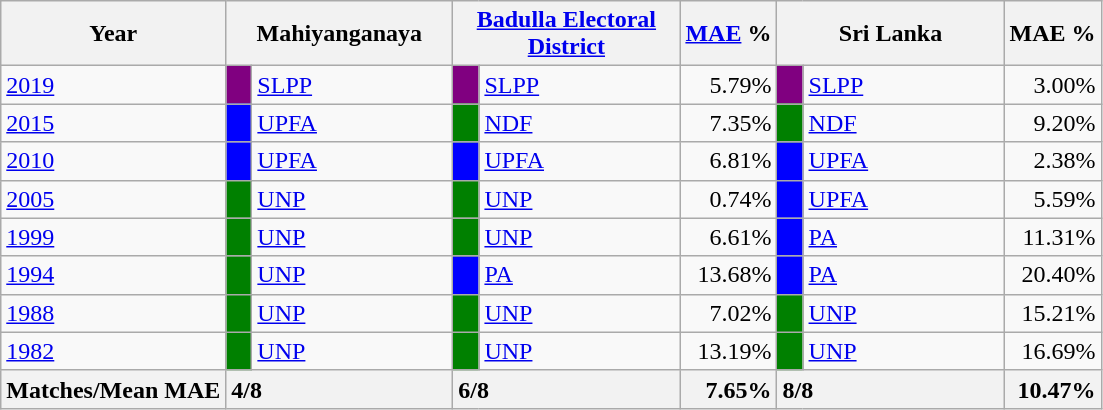<table class="wikitable">
<tr>
<th>Year</th>
<th colspan="2" width="144px">Mahiyanganaya</th>
<th colspan="2" width="144px"><a href='#'>Badulla Electoral District</a></th>
<th><a href='#'>MAE</a> %</th>
<th colspan="2" width="144px">Sri Lanka</th>
<th>MAE %</th>
</tr>
<tr>
<td><a href='#'>2019</a></td>
<td style="background-color:purple;" width="10px"></td>
<td style="text-align:left;"><a href='#'>SLPP</a></td>
<td style="background-color:purple;" width="10px"></td>
<td style="text-align:left;"><a href='#'>SLPP</a></td>
<td style="text-align:right;">5.79%</td>
<td style="background-color:purple;" width="10px"></td>
<td style="text-align:left;"><a href='#'>SLPP</a></td>
<td style="text-align:right;">3.00%</td>
</tr>
<tr>
<td><a href='#'>2015</a></td>
<td style="background-color:blue;" width="10px"></td>
<td style="text-align:left;"><a href='#'>UPFA</a></td>
<td style="background-color:green;" width="10px"></td>
<td style="text-align:left;"><a href='#'>NDF</a></td>
<td style="text-align:right;">7.35%</td>
<td style="background-color:green;" width="10px"></td>
<td style="text-align:left;"><a href='#'>NDF</a></td>
<td style="text-align:right;">9.20%</td>
</tr>
<tr>
<td><a href='#'>2010</a></td>
<td style="background-color:blue;" width="10px"></td>
<td style="text-align:left;"><a href='#'>UPFA</a></td>
<td style="background-color:blue;" width="10px"></td>
<td style="text-align:left;"><a href='#'>UPFA</a></td>
<td style="text-align:right;">6.81%</td>
<td style="background-color:blue;" width="10px"></td>
<td style="text-align:left;"><a href='#'>UPFA</a></td>
<td style="text-align:right;">2.38%</td>
</tr>
<tr>
<td><a href='#'>2005</a></td>
<td style="background-color:green;" width="10px"></td>
<td style="text-align:left;"><a href='#'>UNP</a></td>
<td style="background-color:green;" width="10px"></td>
<td style="text-align:left;"><a href='#'>UNP</a></td>
<td style="text-align:right;">0.74%</td>
<td style="background-color:blue;" width="10px"></td>
<td style="text-align:left;"><a href='#'>UPFA</a></td>
<td style="text-align:right;">5.59%</td>
</tr>
<tr>
<td><a href='#'>1999</a></td>
<td style="background-color:green;" width="10px"></td>
<td style="text-align:left;"><a href='#'>UNP</a></td>
<td style="background-color:green;" width="10px"></td>
<td style="text-align:left;"><a href='#'>UNP</a></td>
<td style="text-align:right;">6.61%</td>
<td style="background-color:blue;" width="10px"></td>
<td style="text-align:left;"><a href='#'>PA</a></td>
<td style="text-align:right;">11.31%</td>
</tr>
<tr>
<td><a href='#'>1994</a></td>
<td style="background-color:green;" width="10px"></td>
<td style="text-align:left;"><a href='#'>UNP</a></td>
<td style="background-color:blue;" width="10px"></td>
<td style="text-align:left;"><a href='#'>PA</a></td>
<td style="text-align:right;">13.68%</td>
<td style="background-color:blue;" width="10px"></td>
<td style="text-align:left;"><a href='#'>PA</a></td>
<td style="text-align:right;">20.40%</td>
</tr>
<tr>
<td><a href='#'>1988</a></td>
<td style="background-color:green;" width="10px"></td>
<td style="text-align:left;"><a href='#'>UNP</a></td>
<td style="background-color:green;" width="10px"></td>
<td style="text-align:left;"><a href='#'>UNP</a></td>
<td style="text-align:right;">7.02%</td>
<td style="background-color:green;" width="10px"></td>
<td style="text-align:left;"><a href='#'>UNP</a></td>
<td style="text-align:right;">15.21%</td>
</tr>
<tr>
<td><a href='#'>1982</a></td>
<td style="background-color:green;" width="10px"></td>
<td style="text-align:left;"><a href='#'>UNP</a></td>
<td style="background-color:green;" width="10px"></td>
<td style="text-align:left;"><a href='#'>UNP</a></td>
<td style="text-align:right;">13.19%</td>
<td style="background-color:green;" width="10px"></td>
<td style="text-align:left;"><a href='#'>UNP</a></td>
<td style="text-align:right;">16.69%</td>
</tr>
<tr>
<th>Matches/Mean MAE</th>
<th style="text-align:left;"colspan="2" width="144px">4/8</th>
<th style="text-align:left;"colspan="2" width="144px">6/8</th>
<th style="text-align:right;">7.65%</th>
<th style="text-align:left;"colspan="2" width="144px">8/8</th>
<th style="text-align:right;">10.47%</th>
</tr>
</table>
